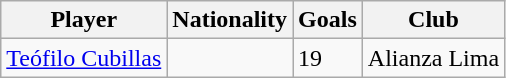<table class="wikitable">
<tr>
<th>Player</th>
<th>Nationality</th>
<th>Goals</th>
<th>Club</th>
</tr>
<tr>
<td><a href='#'>Teófilo Cubillas</a></td>
<td></td>
<td>19</td>
<td>Alianza Lima</td>
</tr>
</table>
